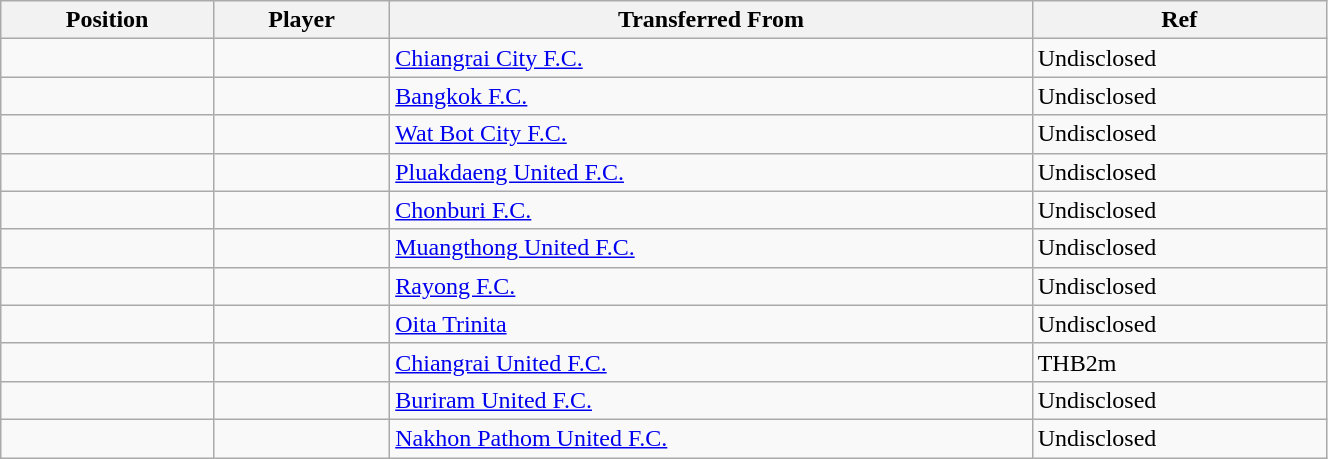<table class="wikitable sortable" style="width:70%; text-align:center; font-size:100%; text-align:left;">
<tr>
<th>Position</th>
<th>Player</th>
<th>Transferred From</th>
<th>Ref</th>
</tr>
<tr>
<td></td>
<td></td>
<td> <a href='#'>Chiangrai City F.C.</a></td>
<td>Undisclosed</td>
</tr>
<tr>
<td></td>
<td></td>
<td> <a href='#'>Bangkok F.C.</a></td>
<td>Undisclosed</td>
</tr>
<tr>
<td></td>
<td></td>
<td> <a href='#'>Wat Bot City F.C.</a></td>
<td>Undisclosed</td>
</tr>
<tr>
<td></td>
<td></td>
<td> <a href='#'>Pluakdaeng United F.C.</a></td>
<td>Undisclosed</td>
</tr>
<tr>
<td></td>
<td></td>
<td> <a href='#'>Chonburi F.C.</a></td>
<td>Undisclosed  </td>
</tr>
<tr>
<td></td>
<td></td>
<td> <a href='#'>Muangthong United F.C.</a></td>
<td>Undisclosed  </td>
</tr>
<tr>
<td></td>
<td></td>
<td> <a href='#'>Rayong F.C.</a></td>
<td>Undisclosed  </td>
</tr>
<tr>
<td></td>
<td></td>
<td> <a href='#'>Oita Trinita</a></td>
<td>Undisclosed  </td>
</tr>
<tr>
<td></td>
<td></td>
<td> <a href='#'>Chiangrai United F.C.</a></td>
<td>THB2m  </td>
</tr>
<tr>
<td></td>
<td></td>
<td> <a href='#'>Buriram United F.C.</a></td>
<td>Undisclosed  </td>
</tr>
<tr>
<td></td>
<td></td>
<td> <a href='#'>Nakhon Pathom United F.C.</a></td>
<td>Undisclosed  </td>
</tr>
</table>
